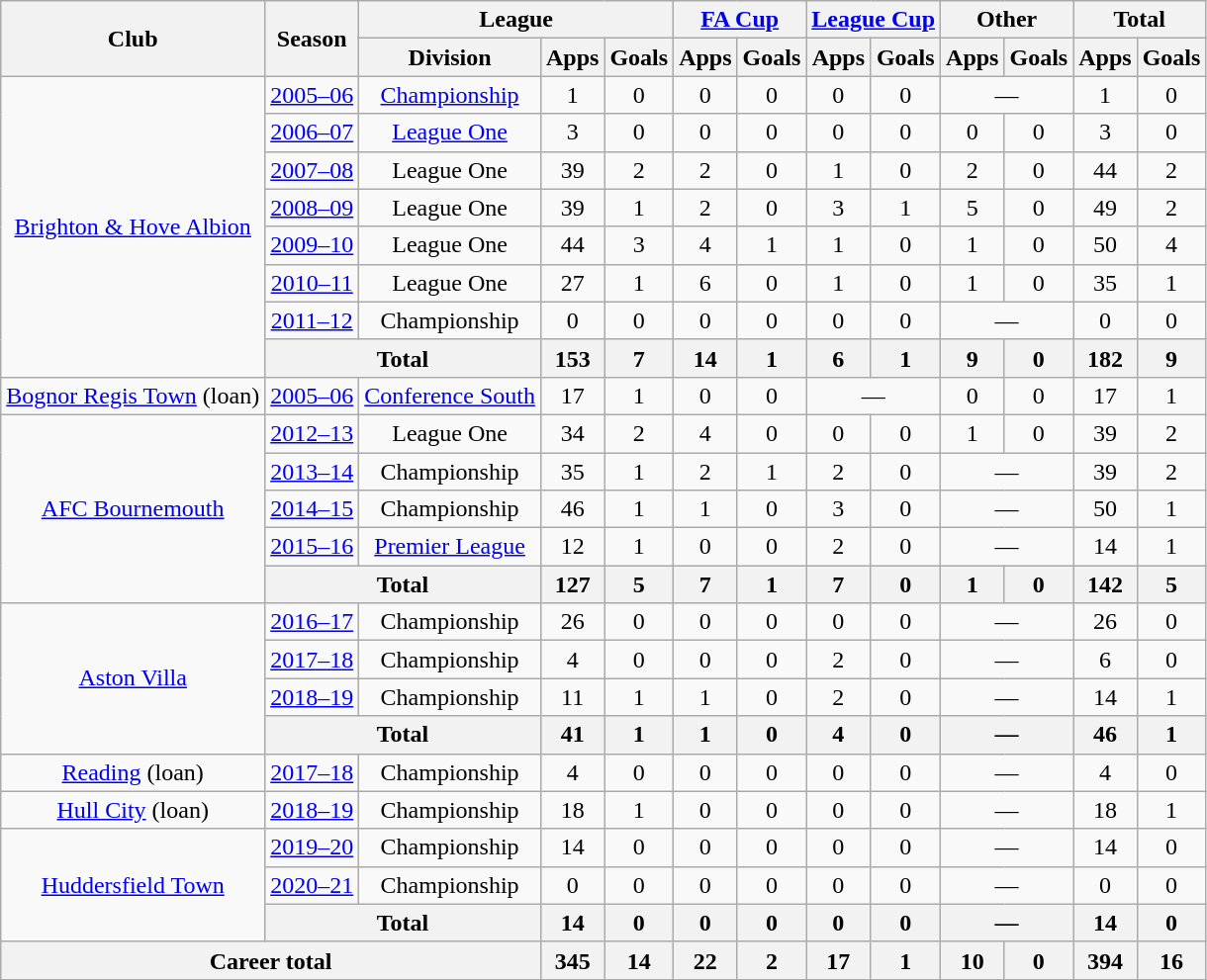<table class="wikitable" style="text-align: center;">
<tr>
<th rowspan="2">Club</th>
<th rowspan="2">Season</th>
<th colspan="3">League</th>
<th colspan="2"><a href='#'>FA Cup</a></th>
<th colspan="2"><a href='#'>League Cup</a></th>
<th colspan="2">Other</th>
<th colspan="2">Total</th>
</tr>
<tr>
<th>Division</th>
<th>Apps</th>
<th>Goals</th>
<th>Apps</th>
<th>Goals</th>
<th>Apps</th>
<th>Goals</th>
<th>Apps</th>
<th>Goals</th>
<th>Apps</th>
<th>Goals</th>
</tr>
<tr>
<td rowspan="8"><a href='#'>Brighton & Hove Albion</a></td>
<td><a href='#'>2005–06</a></td>
<td><a href='#'>Championship</a></td>
<td>1</td>
<td>0</td>
<td>0</td>
<td>0</td>
<td>0</td>
<td>0</td>
<td colspan="2">—</td>
<td>1</td>
<td>0</td>
</tr>
<tr>
<td><a href='#'>2006–07</a></td>
<td><a href='#'>League One</a></td>
<td>3</td>
<td>0</td>
<td>0</td>
<td>0</td>
<td>0</td>
<td>0</td>
<td>0</td>
<td>0</td>
<td>3</td>
<td>0</td>
</tr>
<tr>
<td><a href='#'>2007–08</a></td>
<td>League One</td>
<td>39</td>
<td>2</td>
<td>2</td>
<td>0</td>
<td>1</td>
<td>0</td>
<td>2</td>
<td>0</td>
<td>44</td>
<td>2</td>
</tr>
<tr>
<td><a href='#'>2008–09</a></td>
<td>League One</td>
<td>39</td>
<td>1</td>
<td>2</td>
<td>0</td>
<td>3</td>
<td>1</td>
<td>5</td>
<td>0</td>
<td>49</td>
<td>2</td>
</tr>
<tr>
<td><a href='#'>2009–10</a></td>
<td>League One</td>
<td>44</td>
<td>3</td>
<td>4</td>
<td>1</td>
<td>1</td>
<td>0</td>
<td>1</td>
<td>0</td>
<td>50</td>
<td>4</td>
</tr>
<tr>
<td><a href='#'>2010–11</a></td>
<td>League One</td>
<td>27</td>
<td>1</td>
<td>6</td>
<td>0</td>
<td>1</td>
<td>0</td>
<td>1</td>
<td>0</td>
<td>35</td>
<td>1</td>
</tr>
<tr>
<td><a href='#'>2011–12</a></td>
<td>Championship</td>
<td>0</td>
<td>0</td>
<td>0</td>
<td>0</td>
<td>0</td>
<td>0</td>
<td colspan="2">—</td>
<td>0</td>
<td>0</td>
</tr>
<tr>
<th colspan="2">Total</th>
<th>153</th>
<th>7</th>
<th>14</th>
<th>1</th>
<th>6</th>
<th>1</th>
<th>9</th>
<th>0</th>
<th>182</th>
<th>9</th>
</tr>
<tr>
<td><a href='#'>Bognor Regis Town</a> (loan)</td>
<td><a href='#'>2005–06</a></td>
<td><a href='#'>Conference South</a></td>
<td>17</td>
<td>1</td>
<td>0</td>
<td>0</td>
<td colspan="2">—</td>
<td>0</td>
<td>0</td>
<td>17</td>
<td>1</td>
</tr>
<tr>
<td rowspan="5"><a href='#'>AFC Bournemouth</a></td>
<td><a href='#'>2012–13</a></td>
<td>League One</td>
<td>34</td>
<td>2</td>
<td>4</td>
<td>0</td>
<td>0</td>
<td>0</td>
<td>1</td>
<td>0</td>
<td>39</td>
<td>2</td>
</tr>
<tr>
<td><a href='#'>2013–14</a></td>
<td>Championship</td>
<td>35</td>
<td>1</td>
<td>2</td>
<td>1</td>
<td>2</td>
<td>0</td>
<td colspan="2">—</td>
<td>39</td>
<td>2</td>
</tr>
<tr>
<td><a href='#'>2014–15</a></td>
<td>Championship</td>
<td>46</td>
<td>1</td>
<td>1</td>
<td>0</td>
<td>3</td>
<td>0</td>
<td colspan="2">—</td>
<td>50</td>
<td>1</td>
</tr>
<tr>
<td><a href='#'>2015–16</a></td>
<td><a href='#'>Premier League</a></td>
<td>12</td>
<td>1</td>
<td>0</td>
<td>0</td>
<td>2</td>
<td>0</td>
<td colspan="2">—</td>
<td>14</td>
<td>1</td>
</tr>
<tr>
<th colspan="2">Total</th>
<th>127</th>
<th>5</th>
<th>7</th>
<th>1</th>
<th>7</th>
<th>0</th>
<th>1</th>
<th>0</th>
<th>142</th>
<th>5</th>
</tr>
<tr>
<td rowspan="4"><a href='#'>Aston Villa</a></td>
<td><a href='#'>2016–17</a></td>
<td>Championship</td>
<td>26</td>
<td>0</td>
<td>0</td>
<td>0</td>
<td>0</td>
<td>0</td>
<td colspan="2">—</td>
<td>26</td>
<td>0</td>
</tr>
<tr>
<td><a href='#'>2017–18</a></td>
<td>Championship</td>
<td>4</td>
<td>0</td>
<td>0</td>
<td>0</td>
<td>2</td>
<td>0</td>
<td colspan="2">—</td>
<td>6</td>
<td>0</td>
</tr>
<tr>
<td><a href='#'>2018–19</a></td>
<td>Championship</td>
<td>11</td>
<td>1</td>
<td>1</td>
<td>0</td>
<td>2</td>
<td>0</td>
<td colspan="2">—</td>
<td>14</td>
<td>1</td>
</tr>
<tr>
<th colspan="2">Total</th>
<th>41</th>
<th>1</th>
<th>1</th>
<th>0</th>
<th>4</th>
<th>0</th>
<th colspan="2">—</th>
<th>46</th>
<th>1</th>
</tr>
<tr>
<td><a href='#'>Reading</a> (loan)</td>
<td><a href='#'>2017–18</a></td>
<td>Championship</td>
<td>4</td>
<td>0</td>
<td>0</td>
<td>0</td>
<td>0</td>
<td>0</td>
<td colspan="2">—</td>
<td>4</td>
<td>0</td>
</tr>
<tr>
<td><a href='#'>Hull City</a> (loan)</td>
<td><a href='#'>2018–19</a></td>
<td>Championship</td>
<td>18</td>
<td>1</td>
<td>0</td>
<td>0</td>
<td>0</td>
<td>0</td>
<td colspan="2">—</td>
<td>18</td>
<td>1</td>
</tr>
<tr>
<td rowspan="3"><a href='#'>Huddersfield Town</a></td>
<td><a href='#'>2019–20</a></td>
<td>Championship</td>
<td>14</td>
<td>0</td>
<td>0</td>
<td>0</td>
<td>0</td>
<td>0</td>
<td colspan="2">—</td>
<td>14</td>
<td>0</td>
</tr>
<tr>
<td><a href='#'>2020–21</a></td>
<td>Championship</td>
<td>0</td>
<td>0</td>
<td>0</td>
<td>0</td>
<td>0</td>
<td>0</td>
<td colspan="2">—</td>
<td>0</td>
<td>0</td>
</tr>
<tr>
<th colspan="2">Total</th>
<th>14</th>
<th>0</th>
<th>0</th>
<th>0</th>
<th>0</th>
<th>0</th>
<th colspan="2">—</th>
<th>14</th>
<th>0</th>
</tr>
<tr>
<th colspan="3">Career total</th>
<th>345</th>
<th>14</th>
<th>22</th>
<th>2</th>
<th>17</th>
<th>1</th>
<th>10</th>
<th>0</th>
<th>394</th>
<th>16</th>
</tr>
</table>
